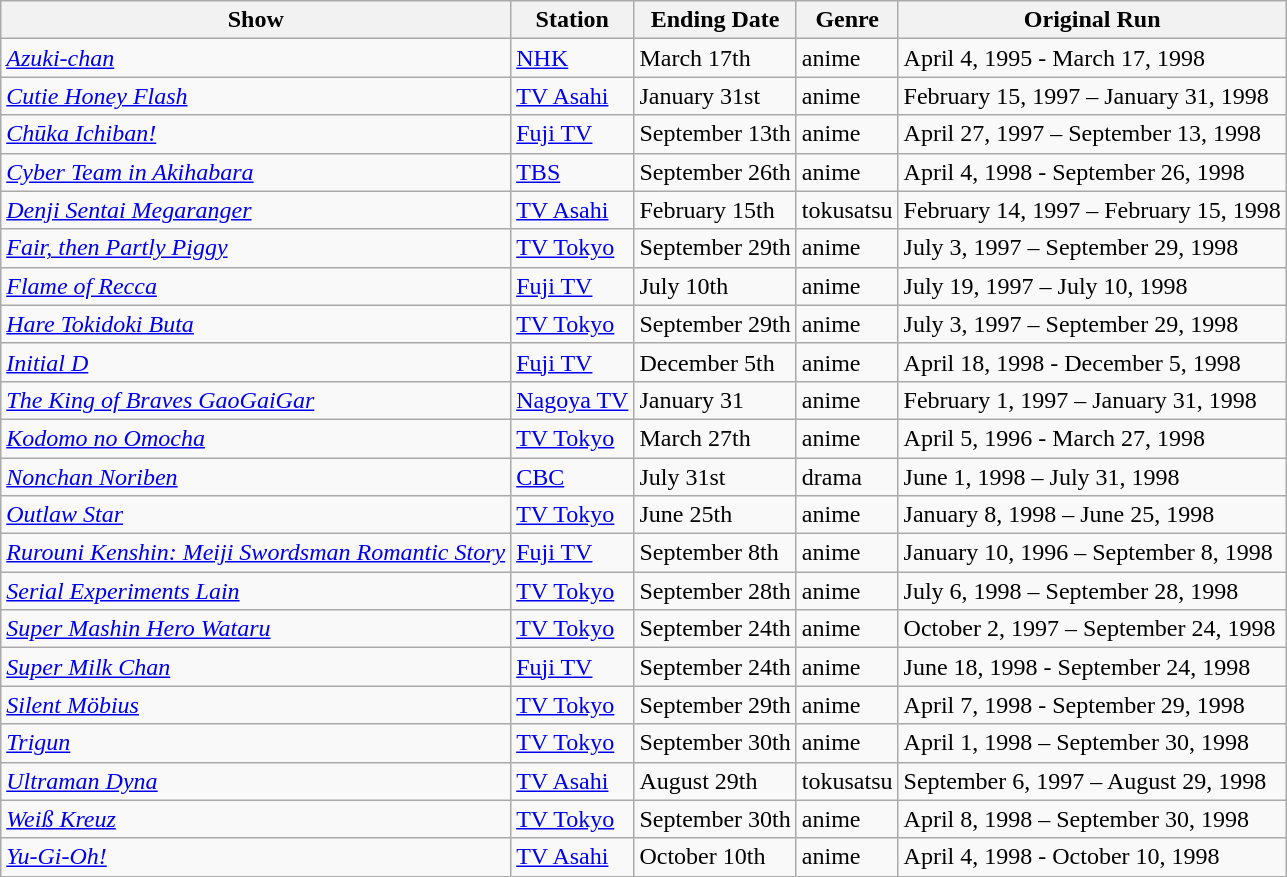<table class="wikitable sortable">
<tr>
<th>Show</th>
<th>Station</th>
<th>Ending Date</th>
<th>Genre</th>
<th>Original Run</th>
</tr>
<tr>
<td><em><a href='#'>Azuki-chan</a></em></td>
<td><a href='#'>NHK</a></td>
<td>March 17th</td>
<td>anime</td>
<td>April 4, 1995 - March 17, 1998</td>
</tr>
<tr>
<td><em><a href='#'>Cutie Honey Flash</a></em></td>
<td><a href='#'>TV Asahi</a></td>
<td>January 31st</td>
<td>anime</td>
<td>February 15, 1997 – January 31, 1998</td>
</tr>
<tr>
<td><em><a href='#'>Chūka Ichiban!</a></em></td>
<td><a href='#'>Fuji TV</a></td>
<td>September 13th</td>
<td>anime</td>
<td>April 27, 1997 – September 13, 1998</td>
</tr>
<tr>
<td><em><a href='#'>Cyber Team in Akihabara</a></em></td>
<td><a href='#'>TBS</a></td>
<td>September 26th</td>
<td>anime</td>
<td>April 4, 1998 - September 26, 1998</td>
</tr>
<tr>
<td><em><a href='#'>Denji Sentai Megaranger</a></em></td>
<td><a href='#'>TV Asahi</a></td>
<td>February 15th</td>
<td>tokusatsu</td>
<td>February 14, 1997 – February 15, 1998</td>
</tr>
<tr>
<td><em><a href='#'>Fair, then Partly Piggy</a></em></td>
<td><a href='#'>TV Tokyo</a></td>
<td>September 29th</td>
<td>anime</td>
<td>July 3, 1997 – September 29, 1998</td>
</tr>
<tr>
<td><em><a href='#'>Flame of Recca</a></em></td>
<td><a href='#'>Fuji TV</a></td>
<td>July 10th</td>
<td>anime</td>
<td>July 19, 1997 – July 10, 1998</td>
</tr>
<tr>
<td><em><a href='#'>Hare Tokidoki Buta</a></em></td>
<td><a href='#'>TV Tokyo</a></td>
<td>September 29th</td>
<td>anime</td>
<td>July 3, 1997 – September 29, 1998</td>
</tr>
<tr>
<td><em><a href='#'>Initial D</a></em></td>
<td><a href='#'>Fuji TV</a></td>
<td>December 5th</td>
<td>anime</td>
<td>April 18, 1998 - December 5, 1998</td>
</tr>
<tr>
<td><em><a href='#'>The King of Braves GaoGaiGar</a></em></td>
<td><a href='#'>Nagoya TV</a></td>
<td>January 31</td>
<td>anime</td>
<td>February 1, 1997 – January 31, 1998</td>
</tr>
<tr>
<td><em><a href='#'>Kodomo no Omocha</a></em></td>
<td><a href='#'>TV Tokyo</a></td>
<td>March 27th</td>
<td>anime</td>
<td>April 5, 1996 - March 27, 1998</td>
</tr>
<tr>
<td><em><a href='#'>Nonchan Noriben</a></em></td>
<td><a href='#'>CBC</a></td>
<td>July 31st</td>
<td>drama</td>
<td>June 1, 1998 – July 31, 1998</td>
</tr>
<tr>
<td><em><a href='#'>Outlaw Star</a></em></td>
<td><a href='#'>TV Tokyo</a></td>
<td>June 25th</td>
<td>anime</td>
<td>January 8, 1998 – June 25, 1998</td>
</tr>
<tr>
<td><em><a href='#'>Rurouni Kenshin: Meiji Swordsman Romantic Story</a></em></td>
<td><a href='#'>Fuji TV</a></td>
<td>September 8th</td>
<td>anime</td>
<td>January 10, 1996 – September 8, 1998</td>
</tr>
<tr>
<td><em><a href='#'>Serial Experiments Lain</a></em></td>
<td><a href='#'>TV Tokyo</a></td>
<td>September 28th</td>
<td>anime</td>
<td>July 6, 1998 – September 28, 1998</td>
</tr>
<tr>
<td><em><a href='#'>Super Mashin Hero Wataru</a></em></td>
<td><a href='#'>TV Tokyo</a></td>
<td>September 24th</td>
<td>anime</td>
<td>October 2, 1997 – September 24, 1998</td>
</tr>
<tr>
<td><em><a href='#'>Super Milk Chan</a></em></td>
<td><a href='#'>Fuji TV</a></td>
<td>September 24th</td>
<td>anime</td>
<td>June 18, 1998 - September 24, 1998</td>
</tr>
<tr>
<td><em><a href='#'>Silent Möbius</a></em></td>
<td><a href='#'>TV Tokyo</a></td>
<td>September 29th</td>
<td>anime</td>
<td>April 7, 1998 - September 29, 1998</td>
</tr>
<tr>
<td><em><a href='#'>Trigun</a></em></td>
<td><a href='#'>TV Tokyo</a></td>
<td>September 30th</td>
<td>anime</td>
<td>April 1, 1998 – September 30, 1998</td>
</tr>
<tr>
<td><em><a href='#'>Ultraman Dyna</a></em></td>
<td><a href='#'>TV Asahi</a></td>
<td>August 29th</td>
<td>tokusatsu</td>
<td>September 6, 1997 – August 29, 1998</td>
</tr>
<tr>
<td><em><a href='#'>Weiß Kreuz</a></em></td>
<td><a href='#'>TV Tokyo</a></td>
<td>September 30th</td>
<td>anime</td>
<td>April 8, 1998 – September 30, 1998</td>
</tr>
<tr>
<td><em><a href='#'>Yu-Gi-Oh!</a></em></td>
<td><a href='#'>TV Asahi</a></td>
<td>October 10th</td>
<td>anime</td>
<td>April 4, 1998 - October 10, 1998</td>
</tr>
</table>
